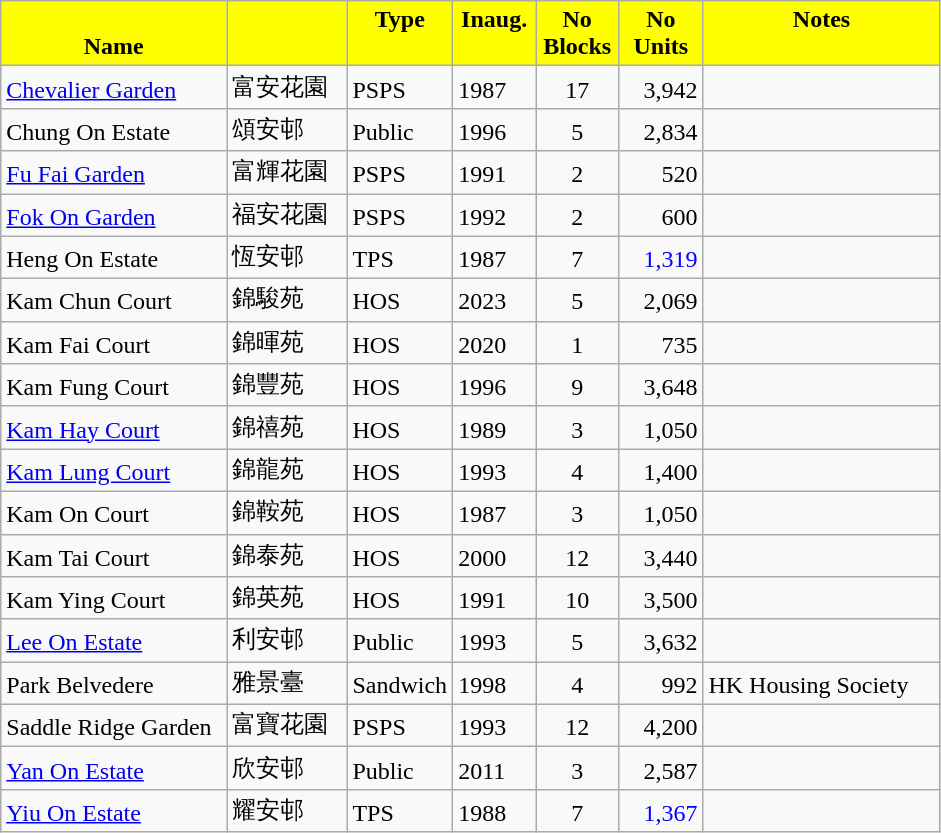<table class="wikitable">
<tr style="font-weight:bold;background-color:yellow" align="center" valign="top">
<td width="143.25" Height="12.75" valign="bottom">Name</td>
<td width="72.75" valign="top"></td>
<td width="59.25" valign="top">Type</td>
<td width="48" valign="top">Inaug.</td>
<td width="48" valign="top">No Blocks</td>
<td width="48.75" valign="bottom">No Units</td>
<td width="150.75" valign="top">Notes</td>
</tr>
<tr valign="bottom">
<td Height="12.75"><a href='#'>Chevalier Garden</a></td>
<td>富安花園</td>
<td>PSPS</td>
<td>1987</td>
<td align="center">17</td>
<td align="right">3,942</td>
<td></td>
</tr>
<tr valign="bottom">
<td Height="12.75">Chung On Estate</td>
<td>頌安邨</td>
<td>Public</td>
<td>1996</td>
<td align="center">5</td>
<td align="right">2,834</td>
<td></td>
</tr>
<tr valign="bottom">
<td Height="12.75"><a href='#'>Fu Fai Garden</a></td>
<td>富輝花園</td>
<td>PSPS</td>
<td>1991</td>
<td align="center">2</td>
<td align="right">520</td>
<td></td>
</tr>
<tr valign="bottom">
<td Height="12.75"><a href='#'>Fok On Garden</a></td>
<td>福安花園</td>
<td>PSPS</td>
<td>1992</td>
<td align="center">2</td>
<td align="right">600</td>
<td></td>
</tr>
<tr valign="bottom">
<td Height="12.75">Heng On Estate</td>
<td>恆安邨</td>
<td>TPS</td>
<td>1987</td>
<td align="center">7</td>
<td style="color:#0000FF" align="right">1,319</td>
<td></td>
</tr>
<tr valign="bottom">
<td Height="12.75">Kam Chun Court</td>
<td>錦駿苑</td>
<td>HOS</td>
<td>2023</td>
<td align="center">5</td>
<td align="right">2,069</td>
<td></td>
</tr>
<tr valign="bottom">
<td Height="12.75">Kam Fai Court</td>
<td>錦暉苑</td>
<td>HOS</td>
<td>2020</td>
<td align="center">1</td>
<td align="right">735</td>
<td></td>
</tr>
<tr valign="bottom">
<td Height="12.75">Kam Fung Court</td>
<td>錦豐苑</td>
<td>HOS</td>
<td>1996</td>
<td align="center">9</td>
<td align="right">3,648</td>
<td></td>
</tr>
<tr valign="bottom">
<td Height="12.75"><a href='#'>Kam Hay Court</a></td>
<td>錦禧苑</td>
<td>HOS</td>
<td>1989</td>
<td align="center">3</td>
<td align="right">1,050</td>
<td></td>
</tr>
<tr valign="bottom">
<td Height="12.75"><a href='#'>Kam Lung Court</a></td>
<td>錦龍苑</td>
<td>HOS</td>
<td>1993</td>
<td align="center">4</td>
<td align="right">1,400</td>
<td></td>
</tr>
<tr valign="bottom">
<td Height="12.75">Kam On Court</td>
<td>錦鞍苑</td>
<td>HOS</td>
<td>1987</td>
<td align="center">3</td>
<td align="right">1,050</td>
<td></td>
</tr>
<tr valign="bottom">
<td Height="12.75">Kam Tai Court</td>
<td>錦泰苑</td>
<td>HOS</td>
<td>2000</td>
<td align="center">12</td>
<td align="right">3,440</td>
<td></td>
</tr>
<tr valign="bottom">
<td Height="12.75">Kam Ying Court</td>
<td>錦英苑</td>
<td>HOS</td>
<td>1991</td>
<td align="center">10</td>
<td align="right">3,500</td>
<td></td>
</tr>
<tr valign="bottom">
<td Height="12.75"><a href='#'>Lee On Estate</a></td>
<td>利安邨</td>
<td>Public</td>
<td>1993</td>
<td align="center">5</td>
<td align="right">3,632</td>
<td></td>
</tr>
<tr valign="bottom">
<td Height="12.75">Park Belvedere</td>
<td>雅景臺</td>
<td>Sandwich</td>
<td>1998</td>
<td align="center">4</td>
<td align="right">992</td>
<td>HK Housing Society</td>
</tr>
<tr valign="bottom">
<td Height="12.75">Saddle Ridge Garden</td>
<td>富寶花園</td>
<td>PSPS</td>
<td>1993</td>
<td align="center">12</td>
<td align="right">4,200</td>
<td></td>
</tr>
<tr valign="bottom">
<td Height="12.75"><a href='#'>Yan On Estate</a></td>
<td>欣安邨</td>
<td>Public</td>
<td>2011</td>
<td align="center">3</td>
<td align="right">2,587</td>
<td></td>
</tr>
<tr valign="bottom">
<td Height="12.75"><a href='#'>Yiu On Estate</a></td>
<td>耀安邨</td>
<td>TPS</td>
<td>1988</td>
<td align="center">7</td>
<td style="color:#0000FF" align="right">1,367</td>
<td></td>
</tr>
</table>
